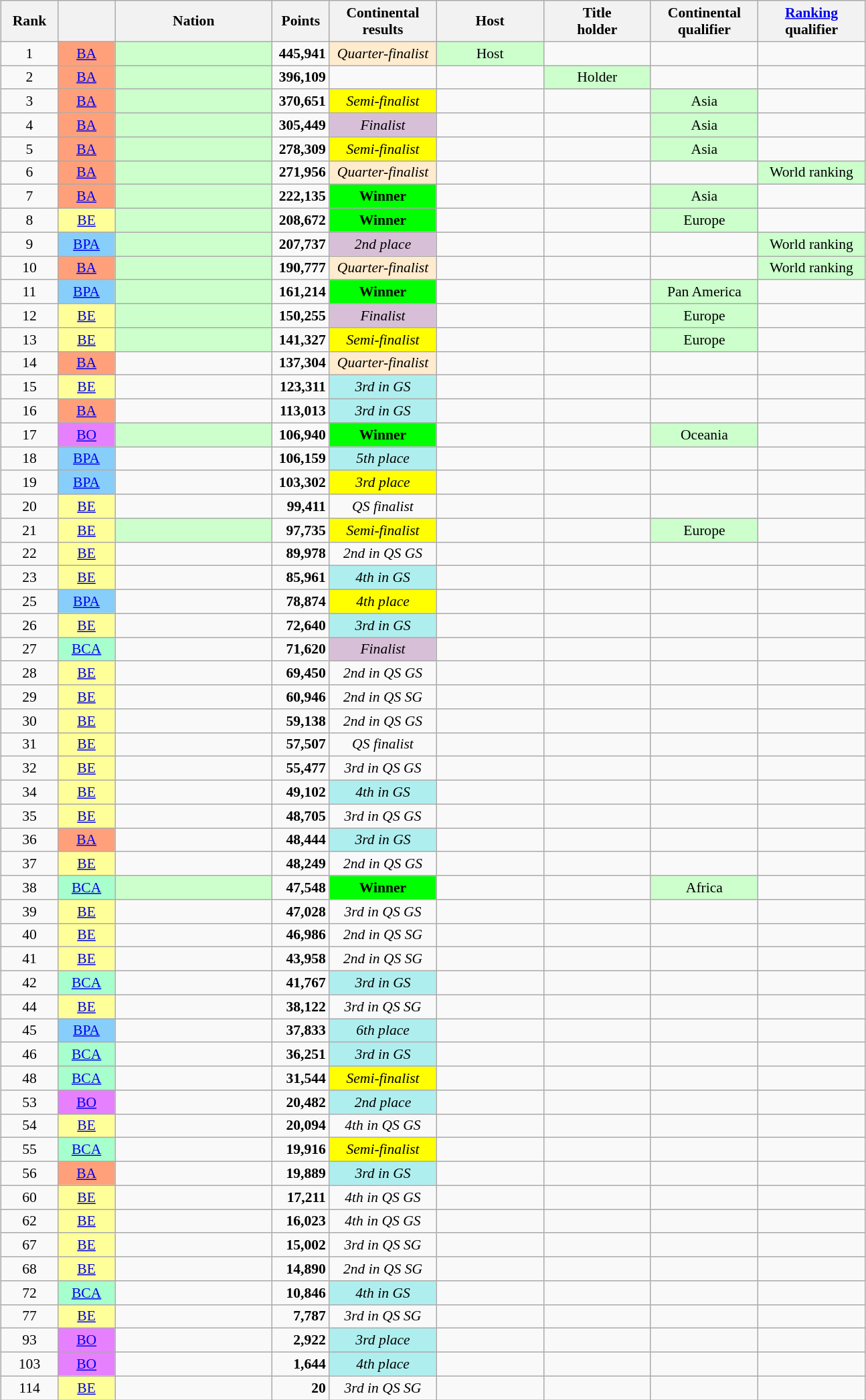<table class="sortable nowrap wikitable" style="font-size:90%; text-align:center; margin:0.5em auto;">
<tr>
<th width="50">Rank</th>
<th width="50"></th>
<th width="150">Nation</th>
<th width="50">Points</th>
<th width="100">Continental<br>results</th>
<th width="100">Host</th>
<th width="100">Title<br>holder</th>
<th width="100">Continental<br>qualifier</th>
<th width="100"><a href='#'>Ranking</a><br>qualifier</th>
</tr>
<tr>
<td>1</td>
<td bgcolor="#FFA07A"><a href='#'>BA</a></td>
<td align="left" bgcolor="#CCFFCC"></td>
<td align="right"><strong>445,941</strong></td>
<td bgcolor="#FFEBCD"><em>Quarter-finalist</em></td>
<td bgcolor="#CCFFCC">Host</td>
<td></td>
<td></td>
<td></td>
</tr>
<tr>
<td>2</td>
<td bgcolor="#FFA07A"><a href='#'>BA</a></td>
<td align="left" bgcolor="#CCFFCC"></td>
<td align="right"><strong>396,109</strong></td>
<td></td>
<td></td>
<td bgcolor="#CCFFCC">Holder</td>
<td></td>
<td></td>
</tr>
<tr>
<td>3</td>
<td bgcolor="#FFA07A"><a href='#'>BA</a></td>
<td align="left" bgcolor="#CCFFCC"></td>
<td align="right"><strong>370,651</strong></td>
<td bgcolor="#FFFF00"><em>Semi-finalist</em></td>
<td></td>
<td></td>
<td bgcolor="#CCFFCC">Asia</td>
<td></td>
</tr>
<tr>
<td>4</td>
<td bgcolor="#FFA07A"><a href='#'>BA</a></td>
<td align="left" bgcolor="#CCFFCC"></td>
<td align="right"><strong>305,449</strong></td>
<td bgcolor="#D8BFD8"><em>Finalist</em></td>
<td></td>
<td></td>
<td bgcolor="#CCFFCC">Asia</td>
<td></td>
</tr>
<tr>
<td>5</td>
<td bgcolor="#FFA07A"><a href='#'>BA</a></td>
<td align="left" bgcolor="#CCFFCC"></td>
<td align="right"><strong>278,309</strong></td>
<td bgcolor="#FFFF00"><em>Semi-finalist</em></td>
<td></td>
<td></td>
<td bgcolor="#CCFFCC">Asia</td>
<td></td>
</tr>
<tr>
<td>6</td>
<td bgcolor="#FFA07A"><a href='#'>BA</a></td>
<td align="left" bgcolor="#CCFFCC"></td>
<td align="right"><strong>271,956</strong></td>
<td bgcolor="#FFEBCD"><em>Quarter-finalist</em></td>
<td></td>
<td></td>
<td></td>
<td bgcolor="#CCFFCC">World ranking</td>
</tr>
<tr>
<td>7</td>
<td bgcolor="#FFA07A"><a href='#'>BA</a></td>
<td align="left" bgcolor="#CCFFCC"></td>
<td align="right"><strong>222,135</strong></td>
<td bgcolor="#00FF00"><strong>Winner</strong></td>
<td></td>
<td></td>
<td bgcolor="#CCFFCC">Asia</td>
<td></td>
</tr>
<tr>
<td>8</td>
<td bgcolor="#FFFF99"><a href='#'>BE</a></td>
<td align="left" bgcolor="#CCFFCC"></td>
<td align="right"><strong>208,672</strong></td>
<td bgcolor="#00FF00"><strong>Winner</strong></td>
<td></td>
<td></td>
<td bgcolor="#CCFFCC">Europe</td>
<td></td>
</tr>
<tr>
<td>9</td>
<td bgcolor="#87CEFA"><a href='#'>BPA</a></td>
<td align="left" bgcolor="#CCFFCC"></td>
<td align="right"><strong>207,737</strong></td>
<td bgcolor="#D8BFD8"><em>2nd place</em></td>
<td></td>
<td></td>
<td></td>
<td bgcolor="#CCFFCC">World ranking</td>
</tr>
<tr>
<td>10</td>
<td bgcolor="#FFA07A"><a href='#'>BA</a></td>
<td align="left" bgcolor="#CCFFCC"></td>
<td align="right"><strong>190,777</strong></td>
<td bgcolor="#FFEBCD"><em>Quarter-finalist</em></td>
<td></td>
<td></td>
<td></td>
<td bgcolor="#CCFFCC">World ranking</td>
</tr>
<tr>
<td>11</td>
<td bgcolor="#87CEFA"><a href='#'>BPA</a></td>
<td align="left" bgcolor="#CCFFCC"></td>
<td align="right"><strong>161,214</strong></td>
<td bgcolor="#00FF00"><strong>Winner</strong></td>
<td></td>
<td></td>
<td bgcolor="#CCFFCC">Pan America</td>
<td></td>
</tr>
<tr>
<td>12</td>
<td bgcolor="#FFFF99"><a href='#'>BE</a></td>
<td align="left" bgcolor="#CCFFCC"></td>
<td align="right"><strong>150,255</strong></td>
<td bgcolor="#D8BFD8"><em>Finalist</em></td>
<td></td>
<td></td>
<td bgcolor="#CCFFCC">Europe</td>
<td></td>
</tr>
<tr>
<td>13</td>
<td bgcolor="#FFFF99"><a href='#'>BE</a></td>
<td align="left" bgcolor="#CCFFCC"></td>
<td align="right"><strong>141,327</strong></td>
<td bgcolor="#FFFF00"><em>Semi-finalist</em></td>
<td></td>
<td></td>
<td bgcolor="#CCFFCC">Europe</td>
<td></td>
</tr>
<tr>
<td>14</td>
<td bgcolor="#FFA07A"><a href='#'>BA</a></td>
<td align="left"></td>
<td align="right"><strong>137,304</strong></td>
<td bgcolor="#FFEBCD"><em>Quarter-finalist</em></td>
<td></td>
<td></td>
<td></td>
<td></td>
</tr>
<tr>
<td>15</td>
<td bgcolor="#FFFF99"><a href='#'>BE</a></td>
<td align="left"></td>
<td align="right"><strong>123,311</strong></td>
<td bgcolor="#AFEEEE"><em>3rd in GS</em></td>
<td></td>
<td></td>
<td></td>
<td></td>
</tr>
<tr>
<td>16</td>
<td bgcolor="#FFA07A"><a href='#'>BA</a></td>
<td align="left"></td>
<td align="right"><strong>113,013</strong></td>
<td bgcolor="#AFEEEE"><em>3rd in GS</em></td>
<td></td>
<td></td>
<td></td>
<td></td>
</tr>
<tr>
<td>17</td>
<td bgcolor="#E680FF"><a href='#'>BO</a></td>
<td align="left" bgcolor="#CCFFCC"></td>
<td align="right"><strong>106,940</strong></td>
<td bgcolor="#00FF00"><strong>Winner</strong></td>
<td></td>
<td></td>
<td bgcolor="#CCFFCC">Oceania</td>
<td></td>
</tr>
<tr>
<td>18</td>
<td bgcolor="#87CEFA"><a href='#'>BPA</a></td>
<td align="left"></td>
<td align="right"><strong>106,159</strong></td>
<td bgcolor="#AFEEEE"><em>5th place</em></td>
<td></td>
<td></td>
<td></td>
<td></td>
</tr>
<tr>
<td>19</td>
<td bgcolor="#87CEFA"><a href='#'>BPA</a></td>
<td align="left"></td>
<td align="right"><strong>103,302</strong></td>
<td bgcolor="#FFFF00"><em>3rd place</em></td>
<td></td>
<td></td>
<td></td>
<td></td>
</tr>
<tr>
<td>20</td>
<td bgcolor="#FFFF99"><a href='#'>BE</a></td>
<td align="left"></td>
<td align="right"><strong>99,411</strong></td>
<td><em>QS finalist</em></td>
<td></td>
<td></td>
<td></td>
<td></td>
</tr>
<tr>
<td>21</td>
<td bgcolor="#FFFF99"><a href='#'>BE</a></td>
<td align="left" bgcolor="#CCFFCC"></td>
<td align="right"><strong>97,735</strong></td>
<td bgcolor="#FFFF00"><em>Semi-finalist</em></td>
<td></td>
<td></td>
<td bgcolor="#CCFFCC">Europe</td>
<td></td>
</tr>
<tr>
<td>22</td>
<td bgcolor="#FFFF99"><a href='#'>BE</a></td>
<td align="left"></td>
<td align="right"><strong>89,978</strong></td>
<td><em>2nd in QS GS</em></td>
<td></td>
<td></td>
<td></td>
<td></td>
</tr>
<tr>
<td>23</td>
<td bgcolor="#FFFF99"><a href='#'>BE</a></td>
<td align="left"></td>
<td align="right"><strong>85,961</strong></td>
<td bgcolor="#AFEEEE"><em>4th in GS</em></td>
<td></td>
<td></td>
<td></td>
<td></td>
</tr>
<tr>
<td>25</td>
<td bgcolor="#87CEFA"><a href='#'>BPA</a></td>
<td align="left"></td>
<td align="right"><strong>78,874</strong></td>
<td bgcolor="#FFFF00"><em>4th place</em></td>
<td></td>
<td></td>
<td></td>
<td></td>
</tr>
<tr>
<td>26</td>
<td bgcolor="#FFFF99"><a href='#'>BE</a></td>
<td align="left"></td>
<td align="right"><strong>72,640</strong></td>
<td bgcolor="#AFEEEE"><em>3rd in GS</em></td>
<td></td>
<td></td>
<td></td>
<td></td>
</tr>
<tr>
<td>27</td>
<td bgcolor="#A6FFCC"><a href='#'>BCA</a></td>
<td align="left"></td>
<td align="right"><strong>71,620</strong></td>
<td bgcolor="#D8BFD8"><em>Finalist</em></td>
<td></td>
<td></td>
<td></td>
<td></td>
</tr>
<tr>
<td>28</td>
<td bgcolor="#FFFF99"><a href='#'>BE</a></td>
<td align="left"></td>
<td align="right"><strong>69,450</strong></td>
<td><em>2nd in QS GS</em></td>
<td></td>
<td></td>
<td></td>
<td></td>
</tr>
<tr>
<td>29</td>
<td bgcolor="#FFFF99"><a href='#'>BE</a></td>
<td align="left"></td>
<td align="right"><strong>60,946</strong></td>
<td><em>2nd in QS SG</em></td>
<td></td>
<td></td>
<td></td>
<td></td>
</tr>
<tr>
<td>30</td>
<td bgcolor="#FFFF99"><a href='#'>BE</a></td>
<td align="left"></td>
<td align="right"><strong>59,138</strong></td>
<td><em>2nd in QS GS</em></td>
<td></td>
<td></td>
<td></td>
<td></td>
</tr>
<tr>
<td>31</td>
<td bgcolor="#FFFF99"><a href='#'>BE</a></td>
<td align="left"></td>
<td align="right"><strong>57,507</strong></td>
<td><em>QS finalist</em></td>
<td></td>
<td></td>
<td></td>
<td></td>
</tr>
<tr>
<td>32</td>
<td bgcolor="#FFFF99"><a href='#'>BE</a></td>
<td align="left"></td>
<td align="right"><strong>55,477</strong></td>
<td><em>3rd in QS GS</em></td>
<td></td>
<td></td>
<td></td>
<td></td>
</tr>
<tr>
<td>34</td>
<td bgcolor="#FFFF99"><a href='#'>BE</a></td>
<td align="left"></td>
<td align="right"><strong>49,102</strong></td>
<td bgcolor="#AFEEEE"><em>4th in GS</em></td>
<td></td>
<td></td>
<td></td>
<td></td>
</tr>
<tr>
<td>35</td>
<td bgcolor="#FFFF99"><a href='#'>BE</a></td>
<td align="left"></td>
<td align="right"><strong>48,705</strong></td>
<td><em>3rd in QS GS</em></td>
<td></td>
<td></td>
<td></td>
<td></td>
</tr>
<tr>
<td>36</td>
<td bgcolor="#FFA07A"><a href='#'>BA</a></td>
<td align="left"></td>
<td align="right"><strong>48,444</strong></td>
<td bgcolor="#AFEEEE"><em>3rd in GS</em></td>
<td></td>
<td></td>
<td></td>
<td></td>
</tr>
<tr>
<td>37</td>
<td bgcolor="#FFFF99"><a href='#'>BE</a></td>
<td align="left"></td>
<td align="right"><strong>48,249</strong></td>
<td><em>2nd in QS GS</em></td>
<td></td>
<td></td>
<td></td>
<td></td>
</tr>
<tr>
<td>38</td>
<td bgcolor="#A6FFCC"><a href='#'>BCA</a></td>
<td align="left" bgcolor="#CCFFCC"></td>
<td align="right"><strong>47,548</strong></td>
<td bgcolor="#00FF00"><strong>Winner</strong></td>
<td></td>
<td></td>
<td bgcolor="#CCFFCC">Africa</td>
<td></td>
</tr>
<tr>
<td>39</td>
<td bgcolor="#FFFF99"><a href='#'>BE</a></td>
<td align="left"></td>
<td align="right"><strong>47,028</strong></td>
<td><em>3rd in QS GS</em></td>
<td></td>
<td></td>
<td></td>
<td></td>
</tr>
<tr>
<td>40</td>
<td bgcolor="#FFFF99"><a href='#'>BE</a></td>
<td align="left"></td>
<td align="right"><strong>46,986</strong></td>
<td><em>2nd in QS SG</em></td>
<td></td>
<td></td>
<td></td>
<td></td>
</tr>
<tr>
<td>41</td>
<td bgcolor="#FFFF99"><a href='#'>BE</a></td>
<td align="left"></td>
<td align="right"><strong>43,958</strong></td>
<td><em>2nd in QS SG</em></td>
<td></td>
<td></td>
<td></td>
<td></td>
</tr>
<tr>
<td>42</td>
<td bgcolor="#A6FFCC"><a href='#'>BCA</a></td>
<td align="left"></td>
<td align="right"><strong>41,767</strong></td>
<td bgcolor="#AFEEEE"><em>3rd in GS</em></td>
<td></td>
<td></td>
<td></td>
<td></td>
</tr>
<tr>
<td>44</td>
<td bgcolor="#FFFF99"><a href='#'>BE</a></td>
<td align="left"></td>
<td align="right"><strong>38,122</strong></td>
<td><em>3rd in QS SG</em></td>
<td></td>
<td></td>
<td></td>
<td></td>
</tr>
<tr>
<td>45</td>
<td bgcolor="#87CEFA"><a href='#'>BPA</a></td>
<td align="left"></td>
<td align="right"><strong>37,833</strong></td>
<td bgcolor="#AFEEEE"><em>6th place</em></td>
<td></td>
<td></td>
<td></td>
<td></td>
</tr>
<tr>
<td>46</td>
<td bgcolor="#A6FFCC"><a href='#'>BCA</a></td>
<td align="left"></td>
<td align="right"><strong>36,251</strong></td>
<td bgcolor="#AFEEEE"><em>3rd in GS</em></td>
<td></td>
<td></td>
<td></td>
<td></td>
</tr>
<tr>
<td>48</td>
<td bgcolor="#A6FFCC"><a href='#'>BCA</a></td>
<td align="left"></td>
<td align="right"><strong>31,544</strong></td>
<td bgcolor="#FFFF00"><em>Semi-finalist</em></td>
<td></td>
<td></td>
<td></td>
<td></td>
</tr>
<tr>
<td>53</td>
<td bgcolor="#E680FF"><a href='#'>BO</a></td>
<td align="left"></td>
<td align="right"><strong>20,482</strong></td>
<td bgcolor="#AFEEEE"><em>2nd place</em></td>
<td></td>
<td></td>
<td></td>
<td></td>
</tr>
<tr>
<td>54</td>
<td bgcolor="#FFFF99"><a href='#'>BE</a></td>
<td align="left"></td>
<td align="right"><strong>20,094</strong></td>
<td><em>4th in QS GS</em></td>
<td></td>
<td></td>
<td></td>
<td></td>
</tr>
<tr>
<td>55</td>
<td bgcolor="#A6FFCC"><a href='#'>BCA</a></td>
<td align="left"></td>
<td align="right"><strong>19,916</strong></td>
<td bgcolor="#FFFF00"><em>Semi-finalist</em></td>
<td></td>
<td></td>
<td></td>
<td></td>
</tr>
<tr>
<td>56</td>
<td bgcolor="#FFA07A"><a href='#'>BA</a></td>
<td align="left"></td>
<td align="right"><strong>19,889</strong></td>
<td bgcolor="#AFEEEE"><em>3rd in GS</em></td>
<td></td>
<td></td>
<td></td>
<td></td>
</tr>
<tr>
<td>60</td>
<td bgcolor="#FFFF99"><a href='#'>BE</a></td>
<td align="left"></td>
<td align="right"><strong>17,211</strong></td>
<td><em>4th in QS GS</em></td>
<td></td>
<td></td>
<td></td>
<td></td>
</tr>
<tr>
<td>62</td>
<td bgcolor="#FFFF99"><a href='#'>BE</a></td>
<td align="left"></td>
<td align="right"><strong>16,023</strong></td>
<td><em>4th in QS GS</em></td>
<td></td>
<td></td>
<td></td>
<td></td>
</tr>
<tr>
<td>67</td>
<td bgcolor="#FFFF99"><a href='#'>BE</a></td>
<td align="left"></td>
<td align="right"><strong>15,002</strong></td>
<td><em>3rd in QS SG</em></td>
<td></td>
<td></td>
<td></td>
<td></td>
</tr>
<tr>
<td>68</td>
<td bgcolor="#FFFF99"><a href='#'>BE</a></td>
<td align="left"></td>
<td align="right"><strong>14,890</strong></td>
<td><em>2nd in QS SG</em></td>
<td></td>
<td></td>
<td></td>
<td></td>
</tr>
<tr>
<td>72</td>
<td bgcolor="#A6FFCC"><a href='#'>BCA</a></td>
<td align="left"></td>
<td align="right"><strong>10,846</strong></td>
<td bgcolor="#AFEEEE"><em>4th in GS</em></td>
<td></td>
<td></td>
<td></td>
<td></td>
</tr>
<tr>
<td>77</td>
<td bgcolor="#FFFF99"><a href='#'>BE</a></td>
<td align="left"></td>
<td align="right"><strong>7,787</strong></td>
<td><em>3rd in QS SG</em></td>
<td></td>
<td></td>
<td></td>
<td></td>
</tr>
<tr>
<td>93</td>
<td bgcolor="#E680FF"><a href='#'>BO</a></td>
<td align="left"></td>
<td align="right"><strong>2,922</strong></td>
<td bgcolor="#AFEEEE"><em>3rd place</em></td>
<td></td>
<td></td>
<td></td>
<td></td>
</tr>
<tr>
<td>103</td>
<td bgcolor="#E680FF"><a href='#'>BO</a></td>
<td align="left"></td>
<td align="right"><strong>1,644</strong></td>
<td bgcolor="#AFEEEE"><em>4th place</em></td>
<td></td>
<td></td>
<td></td>
<td></td>
</tr>
<tr>
<td>114</td>
<td bgcolor="#FFFF99"><a href='#'>BE</a></td>
<td align="left"></td>
<td align="right"><strong>20</strong></td>
<td><em>3rd in QS SG</em></td>
<td></td>
<td></td>
<td></td>
<td></td>
</tr>
</table>
